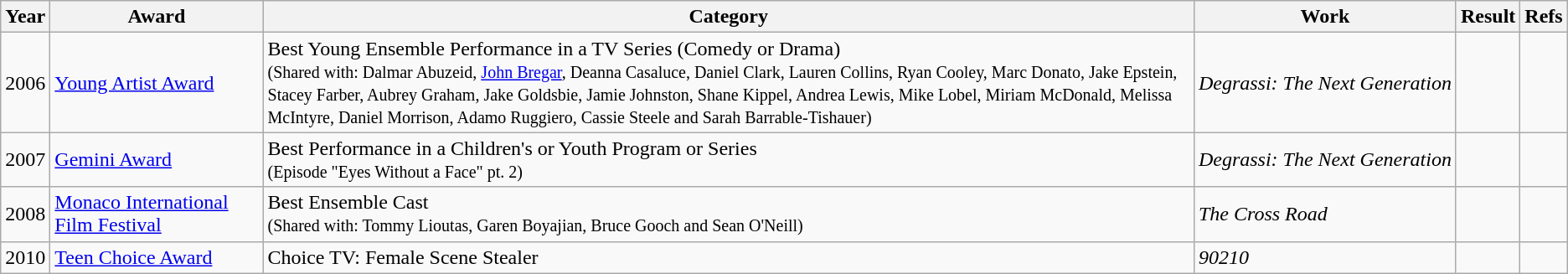<table class="wikitable">
<tr>
<th>Year</th>
<th>Award</th>
<th>Category</th>
<th>Work</th>
<th>Result</th>
<th>Refs</th>
</tr>
<tr>
<td>2006</td>
<td style="white-space: nowrap;"><a href='#'>Young Artist Award</a></td>
<td>Best Young Ensemble Performance in a TV Series (Comedy or Drama)<br><small>(Shared with: Dalmar Abuzeid, <a href='#'>John Bregar</a>, Deanna Casaluce, Daniel Clark, Lauren Collins, Ryan Cooley, Marc Donato, Jake Epstein, Stacey Farber, Aubrey Graham, Jake Goldsbie, Jamie Johnston, Shane Kippel, Andrea Lewis, Mike Lobel, Miriam McDonald, Melissa McIntyre, Daniel Morrison, Adamo Ruggiero, Cassie Steele and Sarah Barrable-Tishauer)</small></td>
<td style="white-space: nowrap;"><em>Degrassi: The Next Generation</em></td>
<td></td>
<td style="text-align:center;"></td>
</tr>
<tr>
<td>2007</td>
<td><a href='#'>Gemini Award</a></td>
<td>Best Performance in a Children's or Youth Program or Series<br><small>(Episode "Eyes Without a Face" pt. 2)</small></td>
<td><em>Degrassi: The Next Generation</em></td>
<td></td>
<td style="text-align:center;"></td>
</tr>
<tr>
<td>2008</td>
<td><a href='#'>Monaco International Film Festival</a></td>
<td>Best Ensemble Cast<br><small>(Shared with: Tommy Lioutas, Garen Boyajian, Bruce Gooch and Sean O'Neill)</small></td>
<td><em>The Cross Road</em></td>
<td></td>
<td style="text-align:center;"></td>
</tr>
<tr>
<td>2010</td>
<td><a href='#'>Teen Choice Award</a></td>
<td>Choice TV: Female Scene Stealer</td>
<td><em>90210</em></td>
<td></td>
<td style="text-align:center;"></td>
</tr>
</table>
